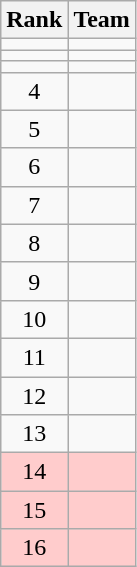<table class=wikitable style="text-align: center;">
<tr>
<th>Rank</th>
<th>Team</th>
</tr>
<tr>
<td></td>
<td align=left></td>
</tr>
<tr>
<td></td>
<td align=left></td>
</tr>
<tr>
<td></td>
<td align=left></td>
</tr>
<tr>
<td>4</td>
<td align=left></td>
</tr>
<tr>
<td>5</td>
<td align=left></td>
</tr>
<tr>
<td>6</td>
<td align=left></td>
</tr>
<tr>
<td>7</td>
<td align=left></td>
</tr>
<tr>
<td>8</td>
<td align=left></td>
</tr>
<tr>
<td>9</td>
<td align=left></td>
</tr>
<tr>
<td>10</td>
<td align=left></td>
</tr>
<tr>
<td>11</td>
<td align=left></td>
</tr>
<tr>
<td>12</td>
<td align=left></td>
</tr>
<tr>
<td>13</td>
<td align=left></td>
</tr>
<tr bgcolor=ffcccc>
<td>14</td>
<td align=left></td>
</tr>
<tr bgcolor=ffcccc>
<td>15</td>
<td align=left></td>
</tr>
<tr bgcolor=ffcccc>
<td>16</td>
<td align=left></td>
</tr>
</table>
